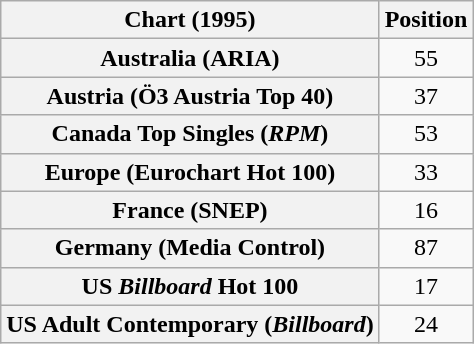<table class="wikitable sortable plainrowheaders" style="text-align:center">
<tr>
<th scope="col">Chart (1995)</th>
<th scope="col">Position</th>
</tr>
<tr>
<th scope="row">Australia (ARIA)</th>
<td>55</td>
</tr>
<tr>
<th scope="row">Austria (Ö3 Austria Top 40)</th>
<td>37</td>
</tr>
<tr>
<th scope="row">Canada Top Singles (<em>RPM</em>)</th>
<td>53</td>
</tr>
<tr>
<th scope="row">Europe (Eurochart Hot 100)</th>
<td>33</td>
</tr>
<tr>
<th scope="row">France (SNEP)</th>
<td>16</td>
</tr>
<tr>
<th scope="row">Germany (Media Control)</th>
<td>87</td>
</tr>
<tr>
<th scope="row">US <em>Billboard</em> Hot 100</th>
<td>17</td>
</tr>
<tr>
<th scope="row">US Adult Contemporary (<em>Billboard</em>)</th>
<td>24</td>
</tr>
</table>
